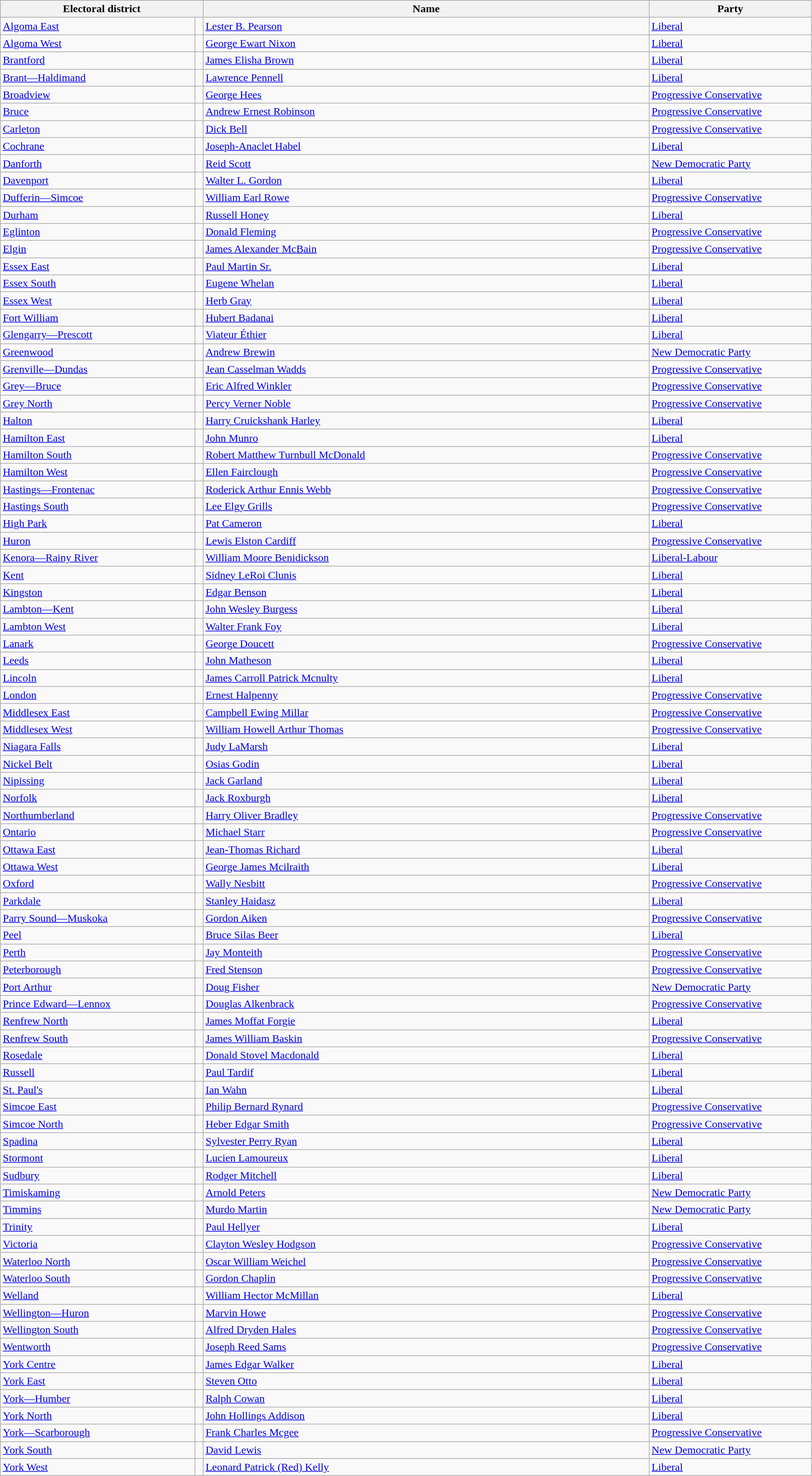<table class="wikitable" width=95%>
<tr>
<th colspan=2 width=25%>Electoral district</th>
<th>Name</th>
<th width=20%>Party</th>
</tr>
<tr>
<td width=24%><a href='#'>Algoma East</a></td>
<td></td>
<td><a href='#'>Lester B. Pearson</a></td>
<td><a href='#'>Liberal</a></td>
</tr>
<tr>
<td><a href='#'>Algoma West</a></td>
<td></td>
<td><a href='#'>George Ewart Nixon</a></td>
<td><a href='#'>Liberal</a></td>
</tr>
<tr>
<td><a href='#'>Brantford</a></td>
<td></td>
<td><a href='#'>James Elisha Brown</a></td>
<td><a href='#'>Liberal</a></td>
</tr>
<tr>
<td><a href='#'>Brant—Haldimand</a></td>
<td></td>
<td><a href='#'>Lawrence Pennell</a></td>
<td><a href='#'>Liberal</a></td>
</tr>
<tr>
<td><a href='#'>Broadview</a></td>
<td></td>
<td><a href='#'>George Hees</a></td>
<td><a href='#'>Progressive Conservative</a></td>
</tr>
<tr>
<td><a href='#'>Bruce</a></td>
<td></td>
<td><a href='#'>Andrew Ernest Robinson</a></td>
<td><a href='#'>Progressive Conservative</a></td>
</tr>
<tr>
<td><a href='#'>Carleton</a></td>
<td></td>
<td><a href='#'>Dick Bell</a></td>
<td><a href='#'>Progressive Conservative</a></td>
</tr>
<tr>
<td><a href='#'>Cochrane</a></td>
<td></td>
<td><a href='#'>Joseph-Anaclet Habel</a></td>
<td><a href='#'>Liberal</a></td>
</tr>
<tr>
<td><a href='#'>Danforth</a></td>
<td></td>
<td><a href='#'>Reid Scott</a></td>
<td><a href='#'>New Democratic Party</a></td>
</tr>
<tr>
<td><a href='#'>Davenport</a></td>
<td></td>
<td><a href='#'>Walter L. Gordon</a></td>
<td><a href='#'>Liberal</a></td>
</tr>
<tr>
<td><a href='#'>Dufferin—Simcoe</a></td>
<td></td>
<td><a href='#'>William Earl Rowe</a></td>
<td><a href='#'>Progressive Conservative</a></td>
</tr>
<tr>
<td><a href='#'>Durham</a></td>
<td></td>
<td><a href='#'>Russell Honey</a></td>
<td><a href='#'>Liberal</a></td>
</tr>
<tr>
<td><a href='#'>Eglinton</a></td>
<td></td>
<td><a href='#'>Donald Fleming</a></td>
<td><a href='#'>Progressive Conservative</a></td>
</tr>
<tr>
<td><a href='#'>Elgin</a></td>
<td></td>
<td><a href='#'>James Alexander McBain</a></td>
<td><a href='#'>Progressive Conservative</a></td>
</tr>
<tr>
<td><a href='#'>Essex East</a></td>
<td></td>
<td><a href='#'>Paul Martin Sr.</a></td>
<td><a href='#'>Liberal</a></td>
</tr>
<tr>
<td><a href='#'>Essex South</a></td>
<td></td>
<td><a href='#'>Eugene Whelan</a></td>
<td><a href='#'>Liberal</a></td>
</tr>
<tr>
<td><a href='#'>Essex West</a></td>
<td></td>
<td><a href='#'>Herb Gray</a></td>
<td><a href='#'>Liberal</a></td>
</tr>
<tr>
<td><a href='#'>Fort William</a></td>
<td></td>
<td><a href='#'>Hubert Badanai</a></td>
<td><a href='#'>Liberal</a></td>
</tr>
<tr>
<td><a href='#'>Glengarry—Prescott</a></td>
<td></td>
<td><a href='#'>Viateur Éthier</a></td>
<td><a href='#'>Liberal</a></td>
</tr>
<tr>
<td><a href='#'>Greenwood</a></td>
<td></td>
<td><a href='#'>Andrew Brewin</a></td>
<td><a href='#'>New Democratic Party</a></td>
</tr>
<tr>
<td><a href='#'>Grenville—Dundas</a></td>
<td></td>
<td><a href='#'>Jean Casselman Wadds</a></td>
<td><a href='#'>Progressive Conservative</a></td>
</tr>
<tr>
<td><a href='#'>Grey—Bruce</a></td>
<td></td>
<td><a href='#'>Eric Alfred Winkler</a></td>
<td><a href='#'>Progressive Conservative</a></td>
</tr>
<tr>
<td><a href='#'>Grey North</a></td>
<td></td>
<td><a href='#'>Percy Verner Noble</a></td>
<td><a href='#'>Progressive Conservative</a></td>
</tr>
<tr>
<td><a href='#'>Halton</a></td>
<td></td>
<td><a href='#'>Harry Cruickshank Harley</a></td>
<td><a href='#'>Liberal</a></td>
</tr>
<tr>
<td><a href='#'>Hamilton East</a></td>
<td></td>
<td><a href='#'>John Munro</a></td>
<td><a href='#'>Liberal</a></td>
</tr>
<tr>
<td><a href='#'>Hamilton South</a></td>
<td></td>
<td><a href='#'>Robert Matthew Turnbull McDonald</a></td>
<td><a href='#'>Progressive Conservative</a></td>
</tr>
<tr>
<td><a href='#'>Hamilton West</a></td>
<td></td>
<td><a href='#'>Ellen Fairclough</a></td>
<td><a href='#'>Progressive Conservative</a></td>
</tr>
<tr>
<td><a href='#'>Hastings—Frontenac</a></td>
<td></td>
<td><a href='#'>Roderick Arthur Ennis Webb</a></td>
<td><a href='#'>Progressive Conservative</a></td>
</tr>
<tr>
<td><a href='#'>Hastings South</a></td>
<td></td>
<td><a href='#'>Lee Elgy Grills</a></td>
<td><a href='#'>Progressive Conservative</a></td>
</tr>
<tr>
<td><a href='#'>High Park</a></td>
<td></td>
<td><a href='#'>Pat Cameron</a></td>
<td><a href='#'>Liberal</a></td>
</tr>
<tr>
<td><a href='#'>Huron</a></td>
<td></td>
<td><a href='#'>Lewis Elston Cardiff</a></td>
<td><a href='#'>Progressive Conservative</a></td>
</tr>
<tr>
<td><a href='#'>Kenora—Rainy River</a></td>
<td></td>
<td><a href='#'>William Moore Benidickson</a></td>
<td><a href='#'>Liberal-Labour</a></td>
</tr>
<tr>
<td><a href='#'>Kent</a></td>
<td></td>
<td><a href='#'>Sidney LeRoi Clunis</a></td>
<td><a href='#'>Liberal</a></td>
</tr>
<tr>
<td><a href='#'>Kingston</a></td>
<td></td>
<td><a href='#'>Edgar Benson</a></td>
<td><a href='#'>Liberal</a></td>
</tr>
<tr>
<td><a href='#'>Lambton—Kent</a></td>
<td></td>
<td><a href='#'>John Wesley Burgess</a></td>
<td><a href='#'>Liberal</a></td>
</tr>
<tr>
<td><a href='#'>Lambton West</a></td>
<td></td>
<td><a href='#'>Walter Frank Foy</a></td>
<td><a href='#'>Liberal</a></td>
</tr>
<tr>
<td><a href='#'>Lanark</a></td>
<td></td>
<td><a href='#'>George Doucett</a></td>
<td><a href='#'>Progressive Conservative</a></td>
</tr>
<tr>
<td><a href='#'>Leeds</a></td>
<td></td>
<td><a href='#'>John Matheson</a></td>
<td><a href='#'>Liberal</a></td>
</tr>
<tr>
<td><a href='#'>Lincoln</a></td>
<td></td>
<td><a href='#'>James Carroll Patrick Mcnulty</a></td>
<td><a href='#'>Liberal</a></td>
</tr>
<tr>
<td><a href='#'>London</a></td>
<td></td>
<td><a href='#'>Ernest Halpenny</a></td>
<td><a href='#'>Progressive Conservative</a></td>
</tr>
<tr>
<td><a href='#'>Middlesex East</a></td>
<td></td>
<td><a href='#'>Campbell Ewing Millar</a></td>
<td><a href='#'>Progressive Conservative</a></td>
</tr>
<tr>
<td><a href='#'>Middlesex West</a></td>
<td></td>
<td><a href='#'>William Howell Arthur Thomas</a></td>
<td><a href='#'>Progressive Conservative</a></td>
</tr>
<tr>
<td><a href='#'>Niagara Falls</a></td>
<td></td>
<td><a href='#'>Judy LaMarsh</a></td>
<td><a href='#'>Liberal</a></td>
</tr>
<tr>
<td><a href='#'>Nickel Belt</a></td>
<td></td>
<td><a href='#'>Osias Godin</a></td>
<td><a href='#'>Liberal</a></td>
</tr>
<tr>
<td><a href='#'>Nipissing</a></td>
<td></td>
<td><a href='#'>Jack Garland</a></td>
<td><a href='#'>Liberal</a></td>
</tr>
<tr>
<td><a href='#'>Norfolk</a></td>
<td></td>
<td><a href='#'>Jack Roxburgh</a></td>
<td><a href='#'>Liberal</a></td>
</tr>
<tr>
<td><a href='#'>Northumberland</a></td>
<td></td>
<td><a href='#'>Harry Oliver Bradley</a></td>
<td><a href='#'>Progressive Conservative</a></td>
</tr>
<tr>
<td><a href='#'>Ontario</a></td>
<td></td>
<td><a href='#'>Michael Starr</a></td>
<td><a href='#'>Progressive Conservative</a></td>
</tr>
<tr>
<td><a href='#'>Ottawa East</a></td>
<td></td>
<td><a href='#'>Jean-Thomas Richard</a></td>
<td><a href='#'>Liberal</a></td>
</tr>
<tr>
<td><a href='#'>Ottawa West</a></td>
<td></td>
<td><a href='#'>George James Mcilraith</a></td>
<td><a href='#'>Liberal</a></td>
</tr>
<tr>
<td><a href='#'>Oxford</a></td>
<td></td>
<td><a href='#'>Wally Nesbitt</a></td>
<td><a href='#'>Progressive Conservative</a></td>
</tr>
<tr>
<td><a href='#'>Parkdale</a></td>
<td></td>
<td><a href='#'>Stanley Haidasz</a></td>
<td><a href='#'>Liberal</a></td>
</tr>
<tr>
<td><a href='#'>Parry Sound—Muskoka</a></td>
<td></td>
<td><a href='#'>Gordon Aiken</a></td>
<td><a href='#'>Progressive Conservative</a></td>
</tr>
<tr>
<td><a href='#'>Peel</a></td>
<td></td>
<td><a href='#'>Bruce Silas Beer</a></td>
<td><a href='#'>Liberal</a></td>
</tr>
<tr>
<td><a href='#'>Perth</a></td>
<td></td>
<td><a href='#'>Jay Monteith</a></td>
<td><a href='#'>Progressive Conservative</a></td>
</tr>
<tr>
<td><a href='#'>Peterborough</a></td>
<td></td>
<td><a href='#'>Fred Stenson</a></td>
<td><a href='#'>Progressive Conservative</a></td>
</tr>
<tr>
<td><a href='#'>Port Arthur</a></td>
<td></td>
<td><a href='#'>Doug Fisher</a></td>
<td><a href='#'>New Democratic Party</a></td>
</tr>
<tr>
<td><a href='#'>Prince Edward—Lennox</a></td>
<td></td>
<td><a href='#'>Douglas Alkenbrack</a></td>
<td><a href='#'>Progressive Conservative</a></td>
</tr>
<tr>
<td><a href='#'>Renfrew North</a></td>
<td></td>
<td><a href='#'>James Moffat Forgie</a></td>
<td><a href='#'>Liberal</a></td>
</tr>
<tr>
<td><a href='#'>Renfrew South</a></td>
<td></td>
<td><a href='#'>James William Baskin</a></td>
<td><a href='#'>Progressive Conservative</a></td>
</tr>
<tr>
<td><a href='#'>Rosedale</a></td>
<td></td>
<td><a href='#'>Donald Stovel Macdonald</a></td>
<td><a href='#'>Liberal</a></td>
</tr>
<tr>
<td><a href='#'>Russell</a></td>
<td></td>
<td><a href='#'>Paul Tardif</a></td>
<td><a href='#'>Liberal</a></td>
</tr>
<tr>
<td><a href='#'>St. Paul's</a></td>
<td></td>
<td><a href='#'>Ian Wahn</a></td>
<td><a href='#'>Liberal</a></td>
</tr>
<tr>
<td><a href='#'>Simcoe East</a></td>
<td></td>
<td><a href='#'>Philip Bernard Rynard</a></td>
<td><a href='#'>Progressive Conservative</a></td>
</tr>
<tr>
<td><a href='#'>Simcoe North</a></td>
<td></td>
<td><a href='#'>Heber Edgar Smith</a></td>
<td><a href='#'>Progressive Conservative</a></td>
</tr>
<tr>
<td><a href='#'>Spadina</a></td>
<td></td>
<td><a href='#'>Sylvester Perry Ryan</a></td>
<td><a href='#'>Liberal</a></td>
</tr>
<tr>
<td><a href='#'>Stormont</a></td>
<td></td>
<td><a href='#'>Lucien Lamoureux</a></td>
<td><a href='#'>Liberal</a></td>
</tr>
<tr>
<td><a href='#'>Sudbury</a></td>
<td></td>
<td><a href='#'>Rodger Mitchell</a></td>
<td><a href='#'>Liberal</a></td>
</tr>
<tr>
<td><a href='#'>Timiskaming</a></td>
<td></td>
<td><a href='#'>Arnold Peters</a></td>
<td><a href='#'>New Democratic Party</a></td>
</tr>
<tr>
<td><a href='#'>Timmins</a></td>
<td></td>
<td><a href='#'>Murdo Martin</a></td>
<td><a href='#'>New Democratic Party</a></td>
</tr>
<tr>
<td><a href='#'>Trinity</a></td>
<td></td>
<td><a href='#'>Paul Hellyer</a></td>
<td><a href='#'>Liberal</a></td>
</tr>
<tr>
<td><a href='#'>Victoria</a></td>
<td></td>
<td><a href='#'>Clayton Wesley Hodgson</a></td>
<td><a href='#'>Progressive Conservative</a></td>
</tr>
<tr>
<td><a href='#'>Waterloo North</a></td>
<td></td>
<td><a href='#'>Oscar William Weichel</a></td>
<td><a href='#'>Progressive Conservative</a></td>
</tr>
<tr>
<td><a href='#'>Waterloo South</a></td>
<td></td>
<td><a href='#'>Gordon Chaplin</a></td>
<td><a href='#'>Progressive Conservative</a></td>
</tr>
<tr>
<td><a href='#'>Welland</a></td>
<td></td>
<td><a href='#'>William Hector McMillan</a></td>
<td><a href='#'>Liberal</a></td>
</tr>
<tr>
<td><a href='#'>Wellington—Huron</a></td>
<td></td>
<td><a href='#'>Marvin Howe</a></td>
<td><a href='#'>Progressive Conservative</a></td>
</tr>
<tr>
<td><a href='#'>Wellington South</a></td>
<td></td>
<td><a href='#'>Alfred Dryden Hales</a></td>
<td><a href='#'>Progressive Conservative</a></td>
</tr>
<tr>
<td><a href='#'>Wentworth</a></td>
<td></td>
<td><a href='#'>Joseph Reed Sams</a></td>
<td><a href='#'>Progressive Conservative</a></td>
</tr>
<tr>
<td><a href='#'>York Centre</a></td>
<td></td>
<td><a href='#'>James Edgar Walker</a></td>
<td><a href='#'>Liberal</a></td>
</tr>
<tr>
<td><a href='#'>York East</a></td>
<td></td>
<td><a href='#'>Steven Otto</a></td>
<td><a href='#'>Liberal</a></td>
</tr>
<tr>
<td><a href='#'>York—Humber</a></td>
<td></td>
<td><a href='#'>Ralph Cowan</a></td>
<td><a href='#'>Liberal</a></td>
</tr>
<tr>
<td><a href='#'>York North</a></td>
<td></td>
<td><a href='#'>John Hollings Addison</a></td>
<td><a href='#'>Liberal</a></td>
</tr>
<tr>
<td><a href='#'>York—Scarborough</a></td>
<td></td>
<td><a href='#'>Frank Charles Mcgee</a></td>
<td><a href='#'>Progressive Conservative</a></td>
</tr>
<tr>
<td><a href='#'>York South</a></td>
<td></td>
<td><a href='#'>David Lewis</a></td>
<td><a href='#'>New Democratic Party</a></td>
</tr>
<tr>
<td><a href='#'>York West</a></td>
<td></td>
<td><a href='#'>Leonard Patrick (Red) Kelly</a></td>
<td><a href='#'>Liberal</a></td>
</tr>
</table>
